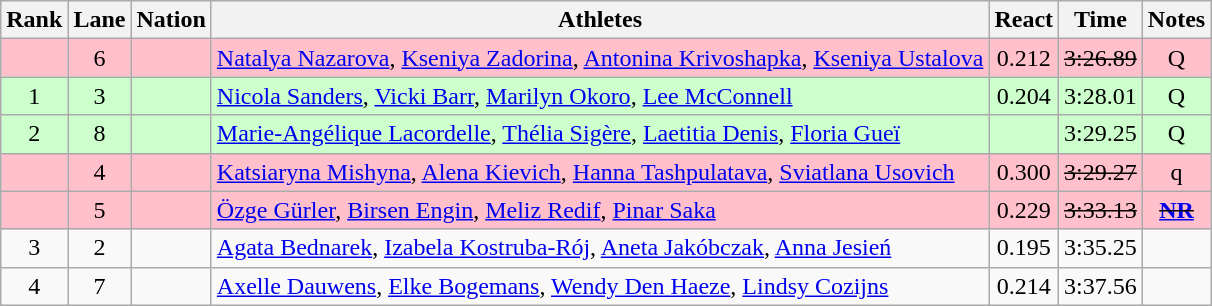<table class="wikitable sortable" style="text-align:center">
<tr>
<th>Rank</th>
<th>Lane</th>
<th>Nation</th>
<th>Athletes</th>
<th>React</th>
<th>Time</th>
<th>Notes</th>
</tr>
<tr bgcolor=pink>
<td></td>
<td>6</td>
<td align=left></td>
<td align=left><a href='#'>Natalya Nazarova</a>, <a href='#'>Kseniya Zadorina</a>, <a href='#'>Antonina Krivoshapka</a>, <a href='#'>Kseniya Ustalova</a></td>
<td>0.212</td>
<td><s>3:26.89 </s></td>
<td>Q</td>
</tr>
<tr bgcolor=ccffcc>
<td>1</td>
<td>3</td>
<td align=left></td>
<td align=left><a href='#'>Nicola Sanders</a>, <a href='#'>Vicki Barr</a>, <a href='#'>Marilyn Okoro</a>, <a href='#'>Lee McConnell</a></td>
<td>0.204</td>
<td>3:28.01</td>
<td>Q</td>
</tr>
<tr bgcolor=ccffcc>
<td>2</td>
<td>8</td>
<td align=left></td>
<td align=left><a href='#'>Marie-Angélique Lacordelle</a>, <a href='#'>Thélia Sigère</a>, <a href='#'>Laetitia Denis</a>, <a href='#'>Floria Gueï</a></td>
<td></td>
<td>3:29.25</td>
<td>Q</td>
</tr>
<tr bgcolor=pink>
<td></td>
<td>4</td>
<td align=left></td>
<td align=left><a href='#'>Katsiaryna Mishyna</a>, <a href='#'>Alena Kievich</a>, <a href='#'>Hanna Tashpulatava</a>, <a href='#'>Sviatlana Usovich</a></td>
<td>0.300</td>
<td><s>3:29.27 </s></td>
<td>q</td>
</tr>
<tr bgcolor=pink>
<td></td>
<td>5</td>
<td align=left></td>
<td align=left><a href='#'>Özge Gürler</a>, <a href='#'>Birsen Engin</a>, <a href='#'>Meliz Redif</a>, <a href='#'>Pinar Saka</a></td>
<td>0.229</td>
<td><s>3:33.13</s></td>
<td><s><strong><a href='#'>NR</a></strong> </s></td>
</tr>
<tr>
<td>3</td>
<td>2</td>
<td align=left></td>
<td align=left><a href='#'>Agata Bednarek</a>, <a href='#'>Izabela Kostruba-Rój</a>, <a href='#'>Aneta Jakóbczak</a>, <a href='#'>Anna Jesień</a></td>
<td>0.195</td>
<td>3:35.25</td>
<td></td>
</tr>
<tr>
<td>4</td>
<td>7</td>
<td align=left></td>
<td align=left><a href='#'>Axelle Dauwens</a>, <a href='#'>Elke Bogemans</a>, <a href='#'>Wendy Den Haeze</a>, <a href='#'>Lindsy Cozijns</a></td>
<td>0.214</td>
<td>3:37.56</td>
<td></td>
</tr>
</table>
